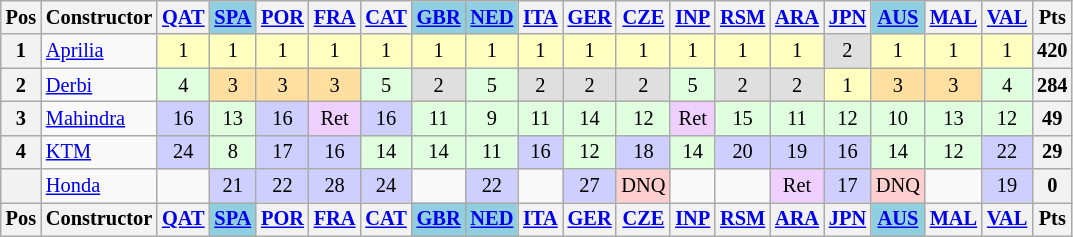<table class="wikitable" style="font-size:85%; text-align:center">
<tr valign="top">
<th valign="middle" scope="col">Pos</th>
<th valign="middle" scope="col">Constructor</th>
<th><a href='#'>QAT</a><br></th>
<th style="background:#8fcfdf;"><a href='#'>SPA</a><br></th>
<th><a href='#'>POR</a><br></th>
<th><a href='#'>FRA</a><br></th>
<th><a href='#'>CAT</a><br></th>
<th style="background:#8fcfdf;"><a href='#'>GBR</a><br></th>
<th style="background:#8fcfdf;"><a href='#'>NED</a><br></th>
<th><a href='#'>ITA</a><br></th>
<th><a href='#'>GER</a><br></th>
<th><a href='#'>CZE</a><br></th>
<th><a href='#'>INP</a><br></th>
<th><a href='#'>RSM</a><br></th>
<th><a href='#'>ARA</a><br></th>
<th><a href='#'>JPN</a><br></th>
<th style="background:#8fcfdf;"><a href='#'>AUS</a><br></th>
<th><a href='#'>MAL</a><br></th>
<th><a href='#'>VAL</a><br></th>
<th valign="middle">Pts</th>
</tr>
<tr>
<th>1</th>
<td align="left"> <a href='#'>Aprilia</a></td>
<td style="background:#ffffbf;">1</td>
<td style="background:#ffffbf;">1</td>
<td style="background:#ffffbf;">1</td>
<td style="background:#ffffbf;">1</td>
<td style="background:#ffffbf;">1</td>
<td style="background:#ffffbf;">1</td>
<td style="background:#ffffbf;">1</td>
<td style="background:#ffffbf;">1</td>
<td style="background:#ffffbf;">1</td>
<td style="background:#ffffbf;">1</td>
<td style="background:#ffffbf;">1</td>
<td style="background:#ffffbf;">1</td>
<td style="background:#ffffbf;">1</td>
<td style="background:#dfdfdf;">2</td>
<td style="background:#ffffbf;">1</td>
<td style="background:#ffffbf;">1</td>
<td style="background:#ffffbf;">1</td>
<th>420</th>
</tr>
<tr>
<th>2</th>
<td align="left"> <a href='#'>Derbi</a></td>
<td style="background:#dfffdf;">4</td>
<td style="background:#ffdf9f;">3</td>
<td style="background:#ffdf9f;">3</td>
<td style="background:#ffdf9f;">3</td>
<td style="background:#dfffdf;">5</td>
<td style="background:#dfdfdf;">2</td>
<td style="background:#dfffdf;">5</td>
<td style="background:#dfdfdf;">2</td>
<td style="background:#dfdfdf;">2</td>
<td style="background:#dfdfdf;">2</td>
<td style="background:#dfffdf;">5</td>
<td style="background:#dfdfdf;">2</td>
<td style="background:#dfdfdf;">2</td>
<td style="background:#ffffbf;">1</td>
<td style="background:#ffdf9f;">3</td>
<td style="background:#ffdf9f;">3</td>
<td style="background:#dfffdf;">4</td>
<th>284</th>
</tr>
<tr>
<th>3</th>
<td align="left"><span> <a href='#'>Mahindra</a></span></td>
<td style="background:#cfcfff;">16</td>
<td style="background:#dfffdf;">13</td>
<td style="background:#cfcfff;">16</td>
<td style="background:#efcfff;">Ret</td>
<td style="background:#cfcfff;">16</td>
<td style="background:#dfffdf;">11</td>
<td style="background:#dfffdf;">9</td>
<td style="background:#dfffdf;">11</td>
<td style="background:#dfffdf;">14</td>
<td style="background:#dfffdf;">12</td>
<td style="background:#efcfff;">Ret</td>
<td style="background:#dfffdf;">15</td>
<td style="background:#dfffdf;">11</td>
<td style="background:#dfffdf;">12</td>
<td style="background:#dfffdf;">10</td>
<td style="background:#dfffdf;">13</td>
<td style="background:#dfffdf;">12</td>
<th>49</th>
</tr>
<tr>
<th>4</th>
<td align="left"> <a href='#'>KTM</a></td>
<td style="background:#cfcfff;">24</td>
<td style="background:#dfffdf;">8</td>
<td style="background:#cfcfff;">17</td>
<td style="background:#cfcfff;">16</td>
<td style="background:#dfffdf;">14</td>
<td style="background:#dfffdf;">14</td>
<td style="background:#dfffdf;">11</td>
<td style="background:#cfcfff;">16</td>
<td style="background:#dfffdf;">12</td>
<td style="background:#cfcfff;">18</td>
<td style="background:#dfffdf;">14</td>
<td style="background:#cfcfff;">20</td>
<td style="background:#cfcfff;">19</td>
<td style="background:#cfcfff;">16</td>
<td style="background:#dfffdf;">14</td>
<td style="background:#dfffdf;">12</td>
<td style="background:#cfcfff;">22</td>
<th>29</th>
</tr>
<tr>
<th></th>
<td align="left"> <a href='#'>Honda</a></td>
<td></td>
<td style="background:#cfcfff;">21</td>
<td style="background:#cfcfff;">22</td>
<td style="background:#cfcfff;">28</td>
<td style="background:#cfcfff;">24</td>
<td></td>
<td style="background:#cfcfff;">22</td>
<td></td>
<td style="background:#cfcfff;">27</td>
<td style="background:#ffcfcf;">DNQ</td>
<td></td>
<td></td>
<td style="background:#efcfff;">Ret</td>
<td style="background:#cfcfff;">17</td>
<td style="background:#ffcfcf;">DNQ</td>
<td></td>
<td style="background:#cfcfff;">19</td>
<th>0</th>
</tr>
<tr valign="top">
<th valign="middle">Pos</th>
<th valign="middle">Constructor</th>
<th><a href='#'>QAT</a><br></th>
<th style="background:#8fcfdf;"><a href='#'>SPA</a><br></th>
<th><a href='#'>POR</a><br></th>
<th><a href='#'>FRA</a><br></th>
<th><a href='#'>CAT</a><br></th>
<th style="background:#8fcfdf;"><a href='#'>GBR</a><br></th>
<th style="background:#8fcfdf;"><a href='#'>NED</a><br></th>
<th><a href='#'>ITA</a><br></th>
<th><a href='#'>GER</a><br></th>
<th><a href='#'>CZE</a><br></th>
<th><a href='#'>INP</a><br></th>
<th><a href='#'>RSM</a><br></th>
<th><a href='#'>ARA</a><br></th>
<th><a href='#'>JPN</a><br></th>
<th style="background:#8fcfdf;"><a href='#'>AUS</a><br></th>
<th><a href='#'>MAL</a><br></th>
<th><a href='#'>VAL</a><br></th>
<th valign="middle">Pts</th>
</tr>
</table>
